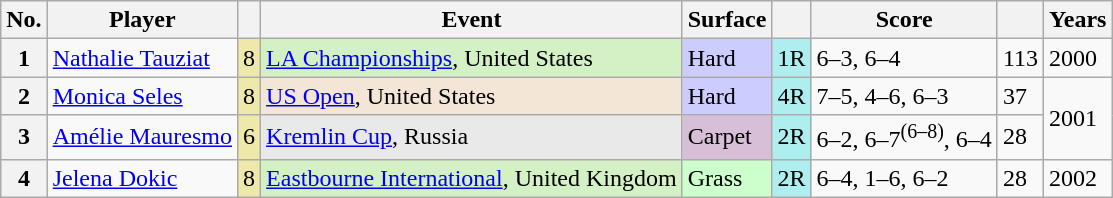<table class="wikitable mw-datatable plainrowheaders sortable sort-under-center sticky-table-row1 sticky-table-col2">
<tr>
<th scope="col">No.</th>
<th scope="col">Player</th>
<th scope="col"></th>
<th scope="col">Event</th>
<th scope="col">Surface</th>
<th scope="col" class="unsortable"></th>
<th scope="col" class="unsortable">Score</th>
<th scope="col" class="unsortable"></th>
<th scope="col" class="unsortable">Years</th>
</tr>
<tr>
<th scope="row">1</th>
<td> <a href='#'>Nathalie Tauziat</a></td>
<td style="background-color:#eee8aa">8</td>
<td style="background-color:#d4f1c5"><a href='#'>LA Championships</a>, United States</td>
<td style="background-color:#ccf">Hard</td>
<td style="background-color:#afeeee">1R</td>
<td>6–3, 6–4</td>
<td>113</td>
<td>2000</td>
</tr>
<tr>
<th scope="row">2</th>
<td> <a href='#'>Monica Seles</a></td>
<td style="background-color:#eee8aa">8</td>
<td style="background-color:#f3e6d7"><a href='#'>US Open</a>, United States</td>
<td style="background-color:#ccf">Hard</td>
<td style="background-color:#afeeee">4R</td>
<td>7–5, 4–6, 6–3</td>
<td>37</td>
<td rowspan="2">2001</td>
</tr>
<tr>
<th scope="row">3</th>
<td> <a href='#'>Amélie Mauresmo</a></td>
<td style="background-color:#eee8aa">6</td>
<td style="background-color:#e9e9e9"><a href='#'>Kremlin Cup</a>, Russia</td>
<td style="background-color:thistle">Carpet</td>
<td style="background-color:#afeeee">2R</td>
<td>6–2, 6–7<sup>(6–8)</sup>, 6–4</td>
<td>28</td>
</tr>
<tr>
<th scope="row">4</th>
<td> <a href='#'>Jelena Dokic</a></td>
<td style="background-color:#eee8aa">8</td>
<td style="background-color:#d4f1c5"><a href='#'>Eastbourne International</a>, United Kingdom</td>
<td style="background-color:#cfc">Grass</td>
<td style="background-color:#afeeee">2R</td>
<td>6–4, 1–6, 6–2</td>
<td>28</td>
<td>2002</td>
</tr>
</table>
